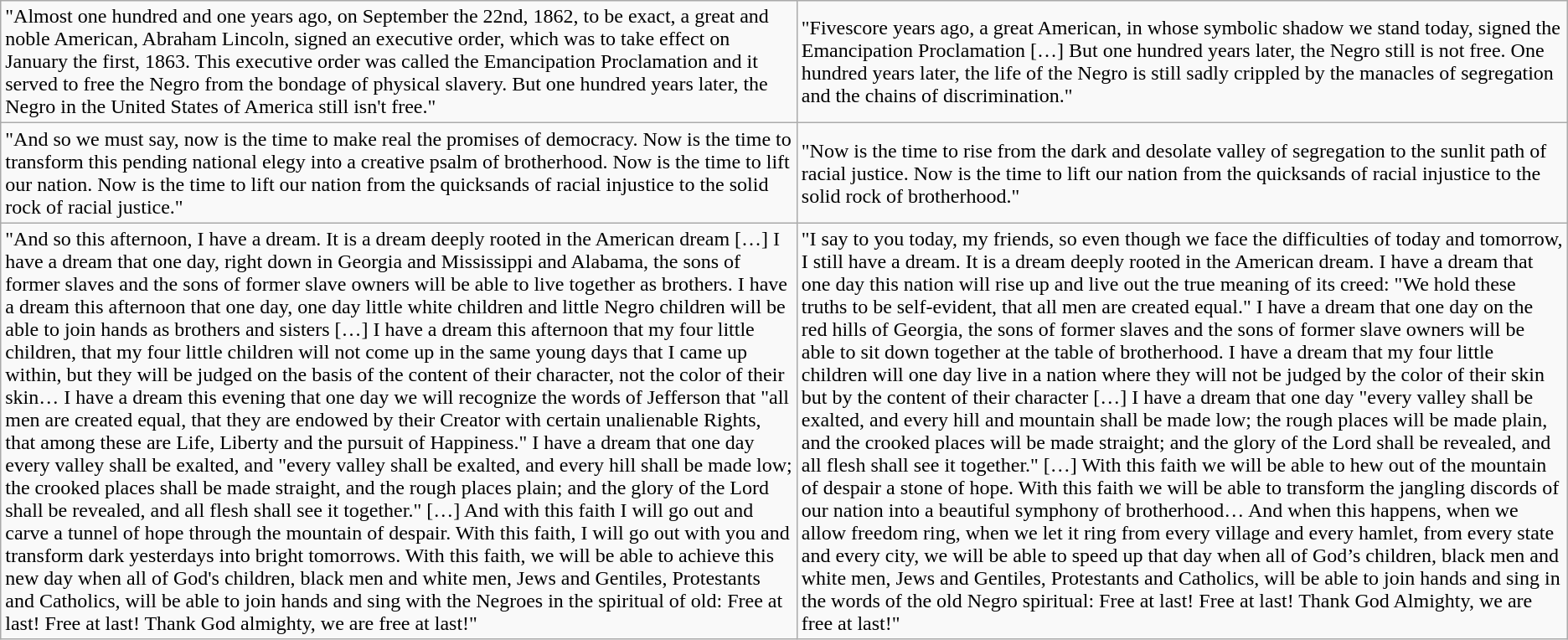<table class="wikitable">
<tr>
<td>"Almost one hundred and one years ago, on September the 22nd, 1862, to be exact, a great and noble American, Abraham Lincoln, signed an executive order, which was to take effect on January the first, 1863. This executive order was called the Emancipation Proclamation and it served to free the Negro from the bondage of physical slavery. But one hundred years later, the Negro in the United States of America still isn't free."</td>
<td>"Fivescore years ago, a great American, in whose symbolic shadow we stand today, signed the Emancipation Proclamation […] But one hundred years later, the Negro still is not free. One hundred years later, the life of the Negro is still sadly crippled by the manacles of segregation and the chains of discrimination."</td>
</tr>
<tr>
<td>"And so we must say, now is the time to make real the promises of democracy. Now is the time to transform this pending national elegy into a creative psalm of brotherhood. Now is the time to lift our nation. Now is the time to lift our nation from the quicksands of racial injustice to the solid rock of racial justice."</td>
<td>"Now is the time to rise from the dark and desolate valley of segregation to the sunlit path of racial justice. Now is the time to lift our nation from the quicksands of racial injustice to the solid rock of brotherhood."</td>
</tr>
<tr>
<td>"And so this afternoon, I have a dream. It is a dream deeply rooted in the American dream […] I have a dream that one day, right down in Georgia and Mississippi and Alabama, the sons of former slaves and the sons of former slave owners will be able to live together as brothers. I have a dream this afternoon that one day, one day little white children and little Negro children will be able to join hands as brothers and sisters […] I have a dream this afternoon that my four little children, that my four little children will not come up in the same young days that I came up within, but they will be judged on the basis of the content of their character, not the color of their skin… I have a dream this evening that one day we will recognize the words of Jefferson that "all men are created equal, that they are endowed by their Creator with certain unalienable Rights, that among these are Life, Liberty and the pursuit of Happiness." I have a dream that one day every valley shall be exalted, and "every valley shall be exalted, and every hill shall be made low; the crooked places shall be made straight, and the rough places plain; and the glory of the Lord shall be revealed, and all flesh shall see it together." […] And with this faith I will go out and carve a tunnel of hope through the mountain of despair. With this faith, I will go out with you and transform dark yesterdays into bright tomorrows. With this faith, we will be able to achieve this new day when all of God's children, black men and white men, Jews and Gentiles, Protestants and Catholics, will be able to join hands and sing with the Negroes in the spiritual of old: Free at last! Free at last! Thank God almighty, we are free at last!" </td>
<td>"I say to you today, my friends, so even though we face the difficulties of today and tomorrow, I still have a dream. It is a dream deeply rooted in the American dream. I have a dream that one day this nation will rise up and live out the true meaning of its creed: "We hold these truths to be self-evident, that all men are created equal." I have a dream that one day on the red hills of Georgia, the sons of former slaves and the sons of former slave owners will be able to sit down together at the table of brotherhood. I have a dream that my four little children will one day live in a nation where they will not be judged by the color of their skin but by the content of their character […] I have a dream that one day "every valley shall be exalted, and every hill and mountain shall be made low; the rough places will be made plain, and the crooked places will be made straight; and the glory of the Lord shall be revealed, and all flesh shall see it together." […] With this faith we will be able to hew out of the mountain of despair a stone of hope. With this faith we will be able to transform the jangling discords of our nation into a beautiful symphony of brotherhood… And when this happens, when we allow freedom ring, when we let it ring from every village and every hamlet, from every state and every city, we will be able to speed up that day when all of God’s children, black men and white men, Jews and Gentiles, Protestants and Catholics, will be able to join hands and sing in the words of the old Negro spiritual: Free at last! Free at last! Thank God Almighty, we are free at last!"</td>
</tr>
</table>
